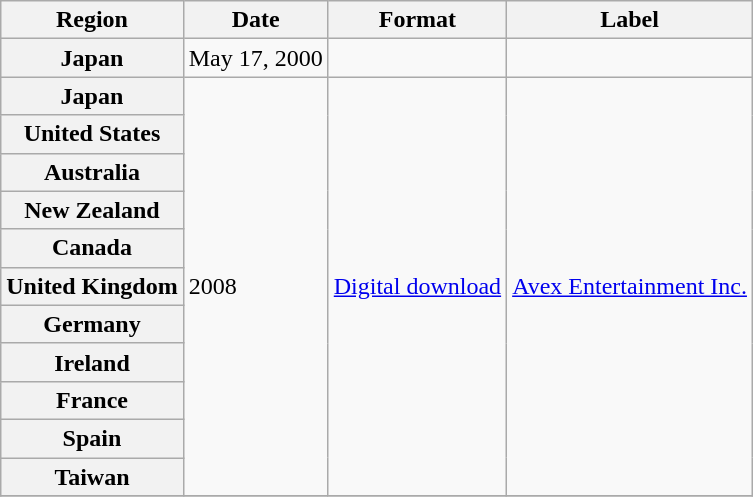<table class="wikitable plainrowheaders">
<tr>
<th scope="col">Region</th>
<th scope="col">Date</th>
<th scope="col">Format</th>
<th scope="col">Label</th>
</tr>
<tr>
<th scope="row">Japan</th>
<td>May 17, 2000</td>
<td></td>
<td></td>
</tr>
<tr>
<th scope="row">Japan</th>
<td rowspan="11">2008</td>
<td rowspan="11"><a href='#'>Digital download</a></td>
<td rowspan="11"><a href='#'>Avex Entertainment Inc.</a></td>
</tr>
<tr>
<th scope="row">United States</th>
</tr>
<tr>
<th scope="row">Australia</th>
</tr>
<tr>
<th scope="row">New Zealand</th>
</tr>
<tr>
<th scope="row">Canada</th>
</tr>
<tr>
<th scope="row">United Kingdom</th>
</tr>
<tr>
<th scope="row">Germany</th>
</tr>
<tr>
<th scope="row">Ireland</th>
</tr>
<tr>
<th scope="row">France</th>
</tr>
<tr>
<th scope="row">Spain</th>
</tr>
<tr>
<th scope="row">Taiwan</th>
</tr>
<tr>
</tr>
</table>
